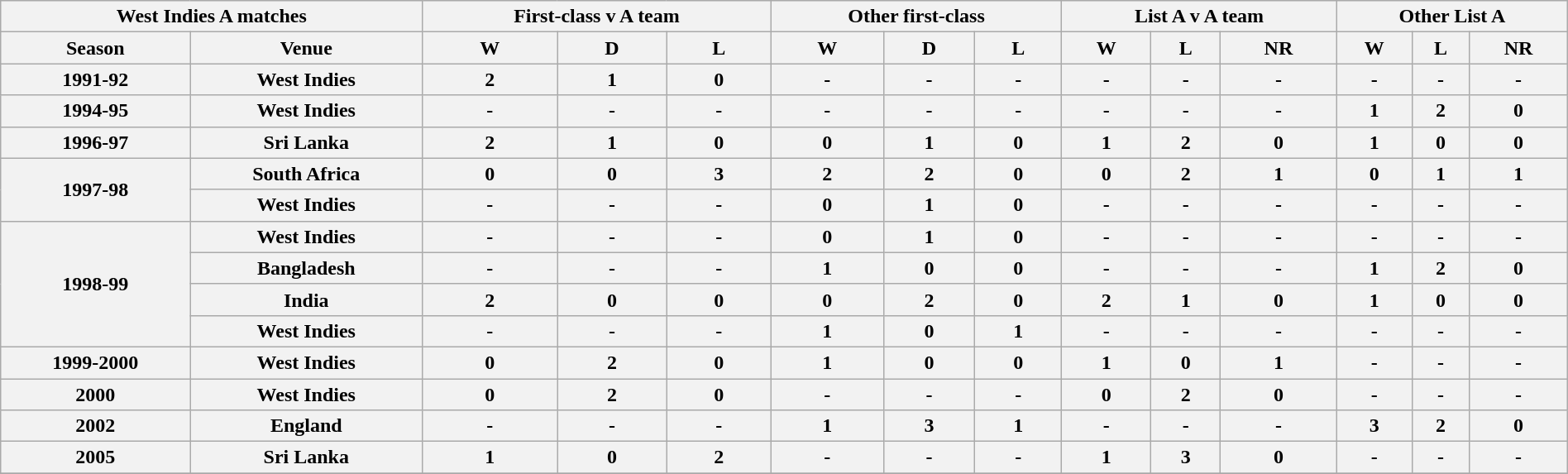<table class="wikitable" width="100%">
<tr bgcolor="#efefef">
<th colspan=2>West Indies A matches</th>
<th colspan=3>First-class v A team</th>
<th colspan=3>Other first-class</th>
<th colspan=3>List A v A team</th>
<th colspan=3>Other List A</th>
</tr>
<tr bgcolor="#efefef">
<th>Season</th>
<th>Venue</th>
<th>W</th>
<th>D</th>
<th>L</th>
<th>W</th>
<th>D</th>
<th>L</th>
<th>W</th>
<th>L</th>
<th>NR</th>
<th>W</th>
<th>L</th>
<th>NR</th>
</tr>
<tr>
<th>1991-92</th>
<th>West Indies</th>
<th bgcolor="#FFFFF0">2</th>
<th bgcolor="#FFFFF0">1</th>
<th bgcolor="#FFFFF0">0</th>
<th bgcolor="#F5FFFA">-</th>
<th bgcolor="#F5FFFA">-</th>
<th bgcolor="#F5FFFA">-</th>
<th bgcolor="#FFFFF0">-</th>
<th bgcolor="#FFFFF0">-</th>
<th bgcolor="#FFFFF0">-</th>
<th bgcolor="#F5FFFA">-</th>
<th bgcolor="#F5FFFA">-</th>
<th bgcolor="#F5FFFA">-</th>
</tr>
<tr>
<th>1994-95</th>
<th>West Indies</th>
<th bgcolor="#FFFFF0">-</th>
<th bgcolor="#FFFFF0">-</th>
<th bgcolor="#FFFFF0">-</th>
<th bgcolor="#F5FFFA">-</th>
<th bgcolor="#F5FFFA">-</th>
<th bgcolor="#F5FFFA">-</th>
<th bgcolor="#FFFFF0">-</th>
<th bgcolor="#FFFFF0">-</th>
<th bgcolor="#FFFFF0">-</th>
<th bgcolor="#F5FFFA">1</th>
<th bgcolor="#F5FFFA">2</th>
<th bgcolor="#F5FFFA">0</th>
</tr>
<tr>
<th>1996-97</th>
<th>Sri Lanka</th>
<th bgcolor="#FFFFF0">2</th>
<th bgcolor="#FFFFF0">1</th>
<th bgcolor="#FFFFF0">0</th>
<th bgcolor="#F5FFFA">0</th>
<th bgcolor="#F5FFFA">1</th>
<th bgcolor="#F5FFFA">0</th>
<th bgcolor="#FFFFF0">1</th>
<th bgcolor="#FFFFF0">2</th>
<th bgcolor="#FFFFF0">0</th>
<th bgcolor="#F5FFFA">1</th>
<th bgcolor="#F5FFFA">0</th>
<th bgcolor="#F5FFFA">0</th>
</tr>
<tr>
<th rowspan=2>1997-98</th>
<th>South Africa</th>
<th bgcolor="#FFFFF0">0</th>
<th bgcolor="#FFFFF0">0</th>
<th bgcolor="#FFFFF0">3</th>
<th bgcolor="#F5FFFA">2</th>
<th bgcolor="#F5FFFA">2</th>
<th bgcolor="#F5FFFA">0</th>
<th bgcolor="#FFFFF0">0</th>
<th bgcolor="#FFFFF0">2</th>
<th bgcolor="#FFFFF0">1</th>
<th bgcolor="#F5FFFA">0</th>
<th bgcolor="#F5FFFA">1</th>
<th bgcolor="#F5FFFA">1</th>
</tr>
<tr>
<th>West Indies</th>
<th bgcolor="#FFFFF0">-</th>
<th bgcolor="#FFFFF0">-</th>
<th bgcolor="#FFFFF0">-</th>
<th bgcolor="#F5FFFA">0</th>
<th bgcolor="#F5FFFA">1</th>
<th bgcolor="#F5FFFA">0</th>
<th bgcolor="#FFFFF0">-</th>
<th bgcolor="#FFFFF0">-</th>
<th bgcolor="#FFFFF0">-</th>
<th bgcolor="#F5FFFA">-</th>
<th bgcolor="#F5FFFA">-</th>
<th bgcolor="#F5FFFA">-</th>
</tr>
<tr>
<th rowspan=4>1998-99</th>
<th>West Indies</th>
<th bgcolor="#FFFFF0">-</th>
<th bgcolor="#FFFFF0">-</th>
<th bgcolor="#FFFFF0">-</th>
<th bgcolor="#F5FFFA">0</th>
<th bgcolor="#F5FFFA">1</th>
<th bgcolor="#F5FFFA">0</th>
<th bgcolor="#FFFFF0">-</th>
<th bgcolor="#FFFFF0">-</th>
<th bgcolor="#FFFFF0">-</th>
<th bgcolor="#F5FFFA">-</th>
<th bgcolor="#F5FFFA">-</th>
<th bgcolor="#F5FFFA">-</th>
</tr>
<tr>
<th>Bangladesh</th>
<th bgcolor="#FFFFF0">-</th>
<th bgcolor="#FFFFF0">-</th>
<th bgcolor="#FFFFF0">-</th>
<th bgcolor="#F5FFFA">1</th>
<th bgcolor="#F5FFFA">0</th>
<th bgcolor="#F5FFFA">0</th>
<th bgcolor="#FFFFF0">-</th>
<th bgcolor="#FFFFF0">-</th>
<th bgcolor="#FFFFF0">-</th>
<th bgcolor="#F5FFFA">1</th>
<th bgcolor="#F5FFFA">2</th>
<th bgcolor="#F5FFFA">0</th>
</tr>
<tr>
<th>India</th>
<th bgcolor="#FFFFF0">2</th>
<th bgcolor="#FFFFF0">0</th>
<th bgcolor="#FFFFF0">0</th>
<th bgcolor="#F5FFFA">0</th>
<th bgcolor="#F5FFFA">2</th>
<th bgcolor="#F5FFFA">0</th>
<th bgcolor="#FFFFF0">2</th>
<th bgcolor="#FFFFF0">1</th>
<th bgcolor="#FFFFF0">0</th>
<th bgcolor="#F5FFFA">1</th>
<th bgcolor="#F5FFFA">0</th>
<th bgcolor="#F5FFFA">0</th>
</tr>
<tr>
<th>West Indies</th>
<th bgcolor="#FFFFF0">-</th>
<th bgcolor="#FFFFF0">-</th>
<th bgcolor="#FFFFF0">-</th>
<th bgcolor="#F5FFFA">1</th>
<th bgcolor="#F5FFFA">0</th>
<th bgcolor="#F5FFFA">1</th>
<th bgcolor="#FFFFF0">-</th>
<th bgcolor="#FFFFF0">-</th>
<th bgcolor="#FFFFF0">-</th>
<th bgcolor="#F5FFFA">-</th>
<th bgcolor="#F5FFFA">-</th>
<th bgcolor="#F5FFFA">-</th>
</tr>
<tr>
<th>1999-2000</th>
<th>West Indies</th>
<th bgcolor="#FFFFF0">0</th>
<th bgcolor="#FFFFF0">2</th>
<th bgcolor="#FFFFF0">0</th>
<th bgcolor="#F5FFFA">1</th>
<th bgcolor="#F5FFFA">0</th>
<th bgcolor="#F5FFFA">0</th>
<th bgcolor="#FFFFF0">1</th>
<th bgcolor="#FFFFF0">0</th>
<th bgcolor="#FFFFF0">1</th>
<th bgcolor="#F5FFFA">-</th>
<th bgcolor="#F5FFFA">-</th>
<th bgcolor="#F5FFFA">-</th>
</tr>
<tr>
<th>2000</th>
<th>West Indies</th>
<th bgcolor="#FFFFF0">0</th>
<th bgcolor="#FFFFF0">2</th>
<th bgcolor="#FFFFF0">0</th>
<th bgcolor="#F5FFFA">-</th>
<th bgcolor="#F5FFFA">-</th>
<th bgcolor="#F5FFFA">-</th>
<th bgcolor="#FFFFF0">0</th>
<th bgcolor="#FFFFF0">2</th>
<th bgcolor="#FFFFF0">0</th>
<th bgcolor="#F5FFFA">-</th>
<th bgcolor="#F5FFFA">-</th>
<th bgcolor="#F5FFFA">-</th>
</tr>
<tr>
<th>2002</th>
<th>England</th>
<th bgcolor="#FFFFF0">-</th>
<th bgcolor="#FFFFF0">-</th>
<th bgcolor="#FFFFF0">-</th>
<th bgcolor="#F5FFFA">1</th>
<th bgcolor="#F5FFFA">3</th>
<th bgcolor="#F5FFFA">1</th>
<th bgcolor="#FFFFF0">-</th>
<th bgcolor="#FFFFF0">-</th>
<th bgcolor="#FFFFF0">-</th>
<th bgcolor="#F5FFFA">3</th>
<th bgcolor="#F5FFFA">2</th>
<th bgcolor="#F5FFFA">0</th>
</tr>
<tr>
<th>2005</th>
<th>Sri Lanka</th>
<th bgcolor="#FFFFF0">1</th>
<th bgcolor="#FFFFF0">0</th>
<th bgcolor="#FFFFF0">2</th>
<th bgcolor="#F5FFFA">-</th>
<th bgcolor="#F5FFFA">-</th>
<th bgcolor="#F5FFFA">-</th>
<th bgcolor="#FFFFF0">1</th>
<th bgcolor="#FFFFF0">3</th>
<th bgcolor="#FFFFF0">0</th>
<th bgcolor="#F5FFFA">-</th>
<th bgcolor="#F5FFFA">-</th>
<th bgcolor="#F5FFFA">-</th>
</tr>
<tr>
</tr>
</table>
